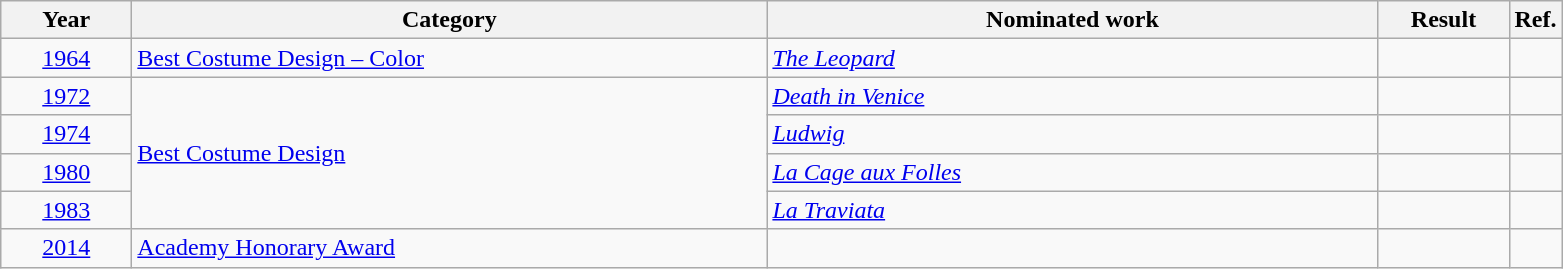<table class=wikitable>
<tr>
<th scope="col" style="width:5em;">Year</th>
<th scope="col" style="width:26em;">Category</th>
<th scope="col" style="width:25em;">Nominated work</th>
<th scope="col" style="width:5em;">Result</th>
<th>Ref.</th>
</tr>
<tr>
<td style="text-align:center;"><a href='#'>1964</a></td>
<td><a href='#'>Best Costume Design – Color</a></td>
<td><em><a href='#'>The Leopard</a></em></td>
<td></td>
<td style="text-align:center;"></td>
</tr>
<tr>
<td style="text-align:center;"><a href='#'>1972</a></td>
<td rowspan="4"><a href='#'>Best Costume Design</a></td>
<td><em><a href='#'>Death in Venice</a></em></td>
<td></td>
<td style="text-align:center;"></td>
</tr>
<tr>
<td style="text-align:center;"><a href='#'>1974</a></td>
<td><em><a href='#'>Ludwig</a></em></td>
<td></td>
<td style="text-align:center;"></td>
</tr>
<tr>
<td style="text-align:center;"><a href='#'>1980</a></td>
<td><em><a href='#'>La Cage aux Folles</a></em></td>
<td></td>
<td style="text-align:center;"></td>
</tr>
<tr>
<td style="text-align:center;"><a href='#'>1983</a></td>
<td><em><a href='#'>La Traviata</a></em></td>
<td></td>
<td style="text-align:center;"></td>
</tr>
<tr>
<td style="text-align:center;"><a href='#'>2014</a></td>
<td><a href='#'>Academy Honorary Award</a></td>
<td></td>
<td></td>
<td style="text-align:center;"></td>
</tr>
</table>
